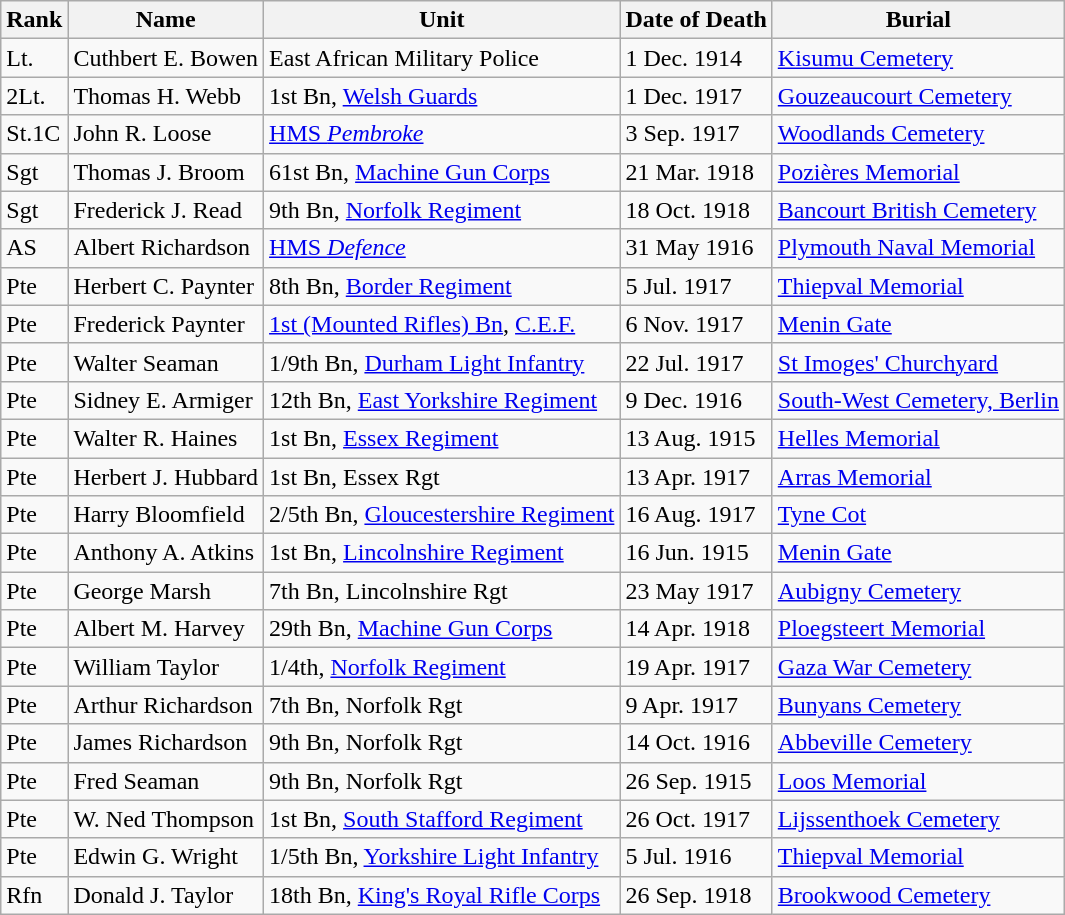<table class="wikitable">
<tr>
<th>Rank</th>
<th>Name</th>
<th>Unit</th>
<th>Date of Death</th>
<th>Burial</th>
</tr>
<tr>
<td>Lt.</td>
<td>Cuthbert E. Bowen</td>
<td>East African Military Police</td>
<td>1 Dec. 1914</td>
<td><a href='#'>Kisumu Cemetery</a></td>
</tr>
<tr>
<td>2Lt.</td>
<td>Thomas H. Webb</td>
<td>1st Bn, <a href='#'>Welsh Guards</a></td>
<td>1 Dec. 1917</td>
<td><a href='#'>Gouzeaucourt Cemetery</a></td>
</tr>
<tr>
<td>St.1C</td>
<td>John R. Loose</td>
<td><a href='#'>HMS <em>Pembroke</em></a></td>
<td>3 Sep. 1917</td>
<td><a href='#'>Woodlands Cemetery</a></td>
</tr>
<tr>
<td>Sgt</td>
<td>Thomas J. Broom</td>
<td>61st Bn, <a href='#'>Machine Gun Corps</a></td>
<td>21 Mar. 1918</td>
<td><a href='#'>Pozières Memorial</a></td>
</tr>
<tr>
<td>Sgt</td>
<td>Frederick J. Read</td>
<td>9th Bn, <a href='#'>Norfolk Regiment</a></td>
<td>18 Oct. 1918</td>
<td><a href='#'>Bancourt British Cemetery</a></td>
</tr>
<tr>
<td>AS</td>
<td>Albert Richardson</td>
<td><a href='#'>HMS <em>Defence</em></a></td>
<td>31 May 1916</td>
<td><a href='#'>Plymouth Naval Memorial</a></td>
</tr>
<tr>
<td>Pte</td>
<td>Herbert C. Paynter</td>
<td>8th Bn, <a href='#'>Border Regiment</a></td>
<td>5 Jul. 1917</td>
<td><a href='#'>Thiepval Memorial</a></td>
</tr>
<tr>
<td>Pte</td>
<td>Frederick Paynter</td>
<td><a href='#'>1st (Mounted Rifles) Bn</a>, <a href='#'>C.E.F.</a></td>
<td>6 Nov. 1917</td>
<td><a href='#'>Menin Gate</a></td>
</tr>
<tr>
<td>Pte</td>
<td>Walter Seaman</td>
<td>1/9th Bn, <a href='#'>Durham Light Infantry</a></td>
<td>22 Jul. 1917</td>
<td><a href='#'>St Imoges' Churchyard</a></td>
</tr>
<tr>
<td>Pte</td>
<td>Sidney E. Armiger</td>
<td>12th Bn, <a href='#'>East Yorkshire Regiment</a></td>
<td>9 Dec. 1916</td>
<td><a href='#'>South-West Cemetery, Berlin</a></td>
</tr>
<tr>
<td>Pte</td>
<td>Walter R. Haines</td>
<td>1st Bn, <a href='#'>Essex Regiment</a></td>
<td>13 Aug. 1915</td>
<td><a href='#'>Helles Memorial</a></td>
</tr>
<tr>
<td>Pte</td>
<td>Herbert J. Hubbard</td>
<td>1st Bn, Essex Rgt</td>
<td>13 Apr. 1917</td>
<td><a href='#'>Arras Memorial</a></td>
</tr>
<tr>
<td>Pte</td>
<td>Harry Bloomfield</td>
<td>2/5th Bn, <a href='#'>Gloucestershire Regiment</a></td>
<td>16 Aug. 1917</td>
<td><a href='#'>Tyne Cot</a></td>
</tr>
<tr>
<td>Pte</td>
<td>Anthony A. Atkins</td>
<td>1st Bn, <a href='#'>Lincolnshire Regiment</a></td>
<td>16 Jun. 1915</td>
<td><a href='#'>Menin Gate</a></td>
</tr>
<tr>
<td>Pte</td>
<td>George Marsh</td>
<td>7th Bn, Lincolnshire Rgt</td>
<td>23 May 1917</td>
<td><a href='#'>Aubigny Cemetery</a></td>
</tr>
<tr>
<td>Pte</td>
<td>Albert M. Harvey</td>
<td>29th Bn, <a href='#'>Machine Gun Corps</a></td>
<td>14 Apr. 1918</td>
<td><a href='#'>Ploegsteert Memorial</a></td>
</tr>
<tr>
<td>Pte</td>
<td>William Taylor</td>
<td>1/4th, <a href='#'>Norfolk Regiment</a></td>
<td>19 Apr. 1917</td>
<td><a href='#'>Gaza War Cemetery</a></td>
</tr>
<tr>
<td>Pte</td>
<td>Arthur Richardson</td>
<td>7th Bn, Norfolk Rgt</td>
<td>9 Apr. 1917</td>
<td><a href='#'>Bunyans Cemetery</a></td>
</tr>
<tr>
<td>Pte</td>
<td>James Richardson</td>
<td>9th Bn, Norfolk Rgt</td>
<td>14 Oct. 1916</td>
<td><a href='#'>Abbeville Cemetery</a></td>
</tr>
<tr>
<td>Pte</td>
<td>Fred Seaman</td>
<td>9th Bn, Norfolk Rgt</td>
<td>26 Sep. 1915</td>
<td><a href='#'>Loos Memorial</a></td>
</tr>
<tr>
<td>Pte</td>
<td>W. Ned Thompson</td>
<td>1st Bn, <a href='#'>South Stafford Regiment</a></td>
<td>26 Oct. 1917</td>
<td><a href='#'>Lijssenthoek Cemetery</a></td>
</tr>
<tr>
<td>Pte</td>
<td>Edwin G. Wright</td>
<td>1/5th Bn, <a href='#'>Yorkshire Light Infantry</a></td>
<td>5 Jul. 1916</td>
<td><a href='#'>Thiepval Memorial</a></td>
</tr>
<tr>
<td>Rfn</td>
<td>Donald J. Taylor</td>
<td>18th Bn, <a href='#'>King's Royal Rifle Corps</a></td>
<td>26 Sep. 1918</td>
<td><a href='#'>Brookwood Cemetery</a></td>
</tr>
</table>
